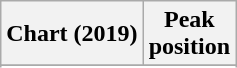<table class="wikitable sortable plainrowheaders" style="text-align:center">
<tr>
<th scope="col">Chart (2019)</th>
<th scope="col">Peak<br>position</th>
</tr>
<tr>
</tr>
<tr>
</tr>
<tr>
</tr>
<tr>
</tr>
<tr>
</tr>
<tr>
</tr>
<tr>
</tr>
<tr>
</tr>
<tr>
</tr>
<tr>
</tr>
<tr>
</tr>
<tr>
</tr>
<tr>
</tr>
<tr>
</tr>
</table>
